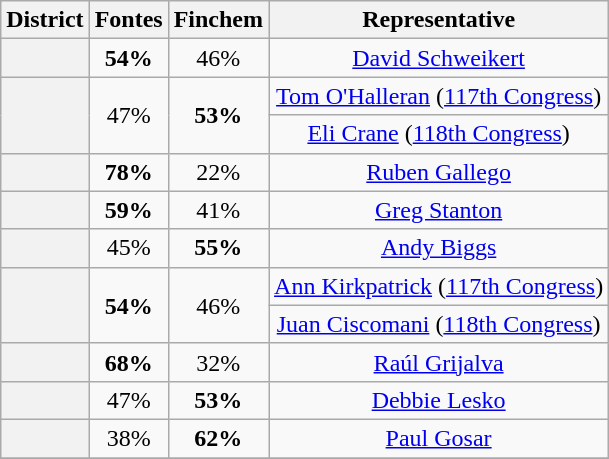<table class="wikitable sortable">
<tr>
<th>District</th>
<th>Fontes</th>
<th>Finchem</th>
<th>Representative</th>
</tr>
<tr align="center">
<th></th>
<td><strong>54%</strong></td>
<td>46%</td>
<td><a href='#'>David Schweikert</a></td>
</tr>
<tr align="center">
<th rowspan="2" ></th>
<td rowspan="2">47%</td>
<td rowspan="2"><strong>53%</strong></td>
<td><a href='#'>Tom O'Halleran</a> (<a href='#'>117th Congress</a>)</td>
</tr>
<tr align="center">
<td><a href='#'>Eli Crane</a>  (<a href='#'>118th Congress</a>)</td>
</tr>
<tr align="center">
<th rowspan="" ></th>
<td rowspan=""><strong>78%</strong></td>
<td rowspan="">22%</td>
<td><a href='#'>Ruben Gallego</a></td>
</tr>
<tr align="center">
<th></th>
<td><strong>59%</strong></td>
<td>41%</td>
<td><a href='#'>Greg Stanton</a></td>
</tr>
<tr align="center">
<th rowspan="" ></th>
<td rowspan="">45%</td>
<td rowspan=""><strong>55%</strong></td>
<td><a href='#'>Andy Biggs</a></td>
</tr>
<tr align="center">
<th rowspan="2" ></th>
<td rowspan="2"><strong>54%</strong></td>
<td rowspan="2">46%</td>
<td><a href='#'>Ann Kirkpatrick</a> (<a href='#'>117th Congress</a>)</td>
</tr>
<tr align="center">
<td><a href='#'>Juan Ciscomani</a> (<a href='#'>118th Congress</a>)</td>
</tr>
<tr align="center">
<th rowspan="" ></th>
<td rowspan=""><strong>68%</strong></td>
<td rowspan="">32%</td>
<td><a href='#'>Raúl Grijalva</a></td>
</tr>
<tr align="center">
<th></th>
<td>47%</td>
<td><strong>53%</strong></td>
<td><a href='#'>Debbie Lesko</a></td>
</tr>
<tr align="center">
<th></th>
<td>38%</td>
<td><strong>62%</strong></td>
<td><a href='#'>Paul Gosar</a></td>
</tr>
<tr align="center">
</tr>
</table>
